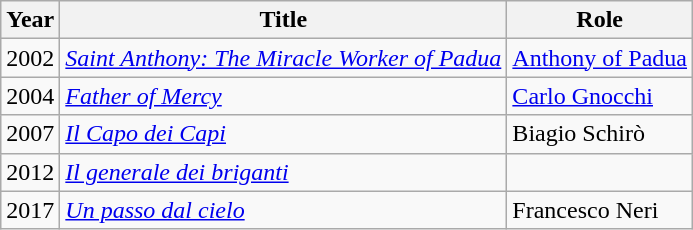<table class="wikitable sortable">
<tr>
<th>Year</th>
<th>Title</th>
<th>Role</th>
</tr>
<tr>
<td>2002</td>
<td><em><a href='#'>Saint Anthony: The Miracle Worker of Padua</a></em></td>
<td><a href='#'>Anthony of Padua</a></td>
</tr>
<tr>
<td>2004</td>
<td><em><a href='#'>Father of Mercy</a></em></td>
<td><a href='#'>Carlo Gnocchi</a></td>
</tr>
<tr>
<td>2007</td>
<td><em><a href='#'>Il Capo dei Capi</a></em></td>
<td>Biagio Schirò</td>
</tr>
<tr>
<td>2012</td>
<td><em><a href='#'>Il generale dei briganti</a></em></td>
<td></td>
</tr>
<tr>
<td>2017</td>
<td><em><a href='#'>Un passo dal cielo</a></em></td>
<td>Francesco Neri</td>
</tr>
</table>
